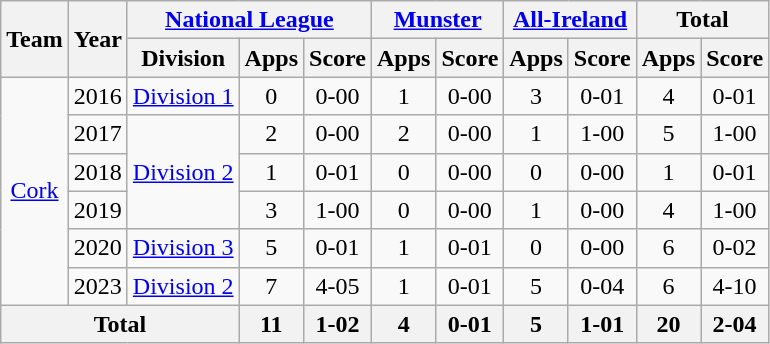<table class="wikitable" style="text-align:center">
<tr>
<th rowspan="2">Team</th>
<th rowspan="2">Year</th>
<th colspan="3"><a href='#'>National League</a></th>
<th colspan="2"><a href='#'>Munster</a></th>
<th colspan="2"><a href='#'>All-Ireland</a></th>
<th colspan="2">Total</th>
</tr>
<tr>
<th>Division</th>
<th>Apps</th>
<th>Score</th>
<th>Apps</th>
<th>Score</th>
<th>Apps</th>
<th>Score</th>
<th>Apps</th>
<th>Score</th>
</tr>
<tr>
<td rowspan="6"><a href='#'>Cork</a></td>
<td>2016</td>
<td rowspan="1"><a href='#'>Division 1</a></td>
<td>0</td>
<td>0-00</td>
<td>1</td>
<td>0-00</td>
<td>3</td>
<td>0-01</td>
<td>4</td>
<td>0-01</td>
</tr>
<tr>
<td>2017</td>
<td rowspan="3"><a href='#'>Division 2</a></td>
<td>2</td>
<td>0-00</td>
<td>2</td>
<td>0-00</td>
<td>1</td>
<td>1-00</td>
<td>5</td>
<td>1-00</td>
</tr>
<tr>
<td>2018</td>
<td>1</td>
<td>0-01</td>
<td>0</td>
<td>0-00</td>
<td>0</td>
<td>0-00</td>
<td>1</td>
<td>0-01</td>
</tr>
<tr>
<td>2019</td>
<td>3</td>
<td>1-00</td>
<td>0</td>
<td>0-00</td>
<td>1</td>
<td>0-00</td>
<td>4</td>
<td>1-00</td>
</tr>
<tr>
<td>2020</td>
<td rowspan="1"><a href='#'>Division 3</a></td>
<td>5</td>
<td>0-01</td>
<td>1</td>
<td>0-01</td>
<td>0</td>
<td>0-00</td>
<td>6</td>
<td>0-02</td>
</tr>
<tr>
<td>2023</td>
<td rowspan="1"><a href='#'>Division 2</a></td>
<td>7</td>
<td>4-05</td>
<td>1</td>
<td>0-01</td>
<td>5</td>
<td>0-04</td>
<td>6</td>
<td>4-10</td>
</tr>
<tr>
<th colspan="3">Total</th>
<th>11</th>
<th>1-02</th>
<th>4</th>
<th>0-01</th>
<th>5</th>
<th>1-01</th>
<th>20</th>
<th>2-04</th>
</tr>
</table>
